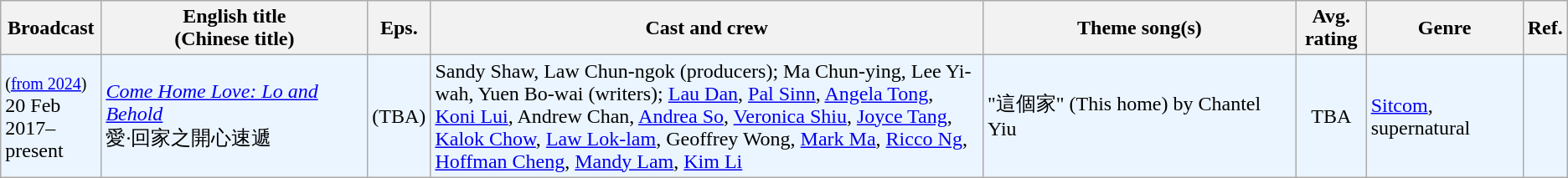<table class="wikitable sortable">
<tr>
<th>Broadcast</th>
<th style="width:17%;">English title <br> (Chinese title)</th>
<th>Eps.</th>
<th>Cast and crew</th>
<th style="width:20%;">Theme song(s)</th>
<th>Avg. rating</th>
<th style="width:10%;">Genre</th>
<th>Ref.</th>
</tr>
<tr ---- bgcolor="#ebf5ff">
<td><small>(<a href='#'>from 2024</a>) </small><br> 20 Feb 2017–<br>present</td>
<td><em><a href='#'>Come Home Love: Lo and Behold</a></em> <br>愛·回家之開心速遞</td>
<td style="text-align:center;">(TBA)</td>
<td>Sandy Shaw, Law Chun-ngok (producers); Ma Chun-ying, Lee Yi-wah, Yuen Bo-wai (writers); <a href='#'>Lau Dan</a>, <a href='#'>Pal Sinn</a>, <a href='#'>Angela Tong</a>, <a href='#'>Koni Lui</a>, Andrew Chan, <a href='#'>Andrea So</a>, <a href='#'>Veronica Shiu</a>, <a href='#'>Joyce Tang</a>, <a href='#'>Kalok Chow</a>, <a href='#'>Law Lok-lam</a>, Geoffrey Wong, <a href='#'>Mark Ma</a>, <a href='#'>Ricco Ng</a>, <a href='#'>Hoffman Cheng</a>, <a href='#'>Mandy Lam</a>, <a href='#'>Kim Li</a></td>
<td>"這個家" (This home) by Chantel Yiu</td>
<td style="text-align:center;">TBA</td>
<td><a href='#'>Sitcom</a>, supernatural</td>
<td></td>
</tr>
</table>
